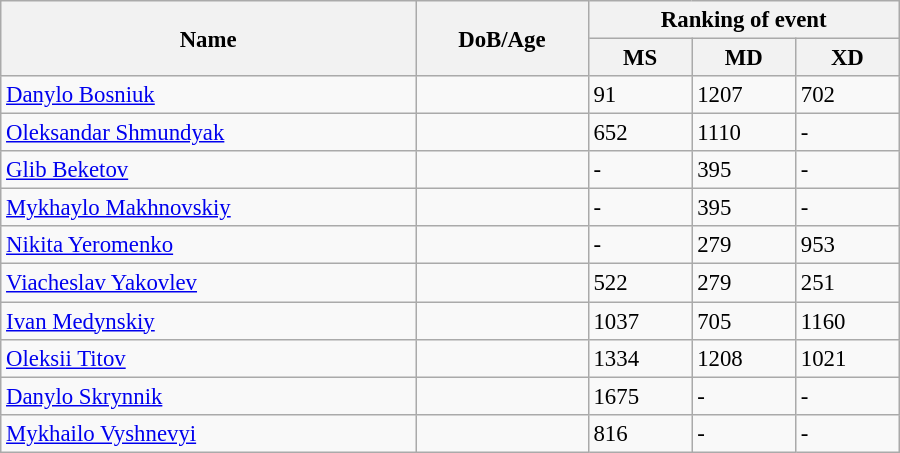<table class="wikitable" style="width:600px; font-size:95%;">
<tr>
<th rowspan="2" align="left">Name</th>
<th rowspan="2" align="left">DoB/Age</th>
<th colspan="3" align="center">Ranking of event</th>
</tr>
<tr>
<th align="center">MS</th>
<th>MD</th>
<th align="center">XD</th>
</tr>
<tr>
<td><a href='#'>Danylo Bosniuk</a></td>
<td></td>
<td>91</td>
<td>1207</td>
<td>702</td>
</tr>
<tr>
<td><a href='#'>Oleksandar Shmundyak</a></td>
<td></td>
<td>652</td>
<td>1110</td>
<td>-</td>
</tr>
<tr>
<td><a href='#'>Glib Beketov</a></td>
<td></td>
<td>-</td>
<td>395</td>
<td>-</td>
</tr>
<tr>
<td><a href='#'>Mykhaylo Makhnovskiy</a></td>
<td></td>
<td>-</td>
<td>395</td>
<td>-</td>
</tr>
<tr>
<td><a href='#'>Nikita Yeromenko</a></td>
<td></td>
<td>-</td>
<td>279</td>
<td>953</td>
</tr>
<tr>
<td><a href='#'>Viacheslav Yakovlev</a></td>
<td></td>
<td>522</td>
<td>279</td>
<td>251</td>
</tr>
<tr>
<td><a href='#'>Ivan Medynskiy</a></td>
<td></td>
<td>1037</td>
<td>705</td>
<td>1160</td>
</tr>
<tr>
<td><a href='#'>Oleksii Titov</a></td>
<td></td>
<td>1334</td>
<td>1208</td>
<td>1021</td>
</tr>
<tr>
<td><a href='#'>Danylo Skrynnik</a></td>
<td></td>
<td>1675</td>
<td>-</td>
<td>-</td>
</tr>
<tr>
<td><a href='#'>Mykhailo Vyshnevyi</a></td>
<td></td>
<td>816</td>
<td>-</td>
<td>-</td>
</tr>
</table>
